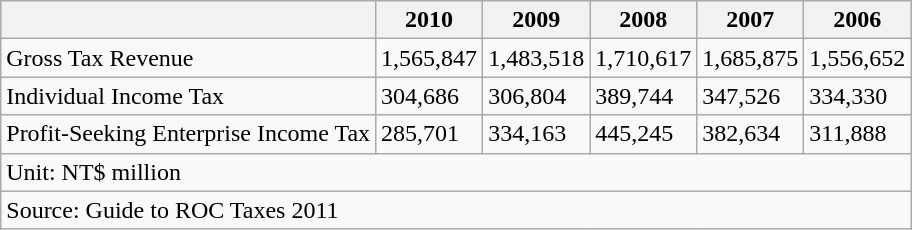<table class="wikitable">
<tr>
<th></th>
<th>2010</th>
<th>2009</th>
<th>2008</th>
<th>2007</th>
<th>2006</th>
</tr>
<tr>
<td>Gross Tax Revenue</td>
<td>1,565,847</td>
<td>1,483,518</td>
<td>1,710,617</td>
<td>1,685,875</td>
<td>1,556,652</td>
</tr>
<tr>
<td>Individual Income Tax</td>
<td>304,686</td>
<td>306,804</td>
<td>389,744</td>
<td>347,526</td>
<td>334,330</td>
</tr>
<tr>
<td>Profit-Seeking Enterprise Income Tax</td>
<td>285,701</td>
<td>334,163</td>
<td>445,245</td>
<td>382,634</td>
<td>311,888</td>
</tr>
<tr>
<td colspan="6">Unit: NT$ million</td>
</tr>
<tr>
<td colspan="6">Source: Guide to ROC Taxes 2011</td>
</tr>
</table>
